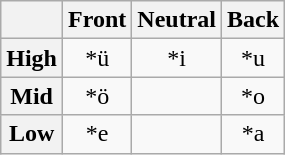<table class="wikitable" style="text-align:center">
<tr>
<th></th>
<th>Front</th>
<th>Neutral</th>
<th>Back</th>
</tr>
<tr>
<th>High</th>
<td>*ü </td>
<td>*i</td>
<td>*u</td>
</tr>
<tr>
<th>Mid</th>
<td>*ö </td>
<td></td>
<td>*o</td>
</tr>
<tr>
<th>Low</th>
<td>*e</td>
<td></td>
<td>*a</td>
</tr>
</table>
